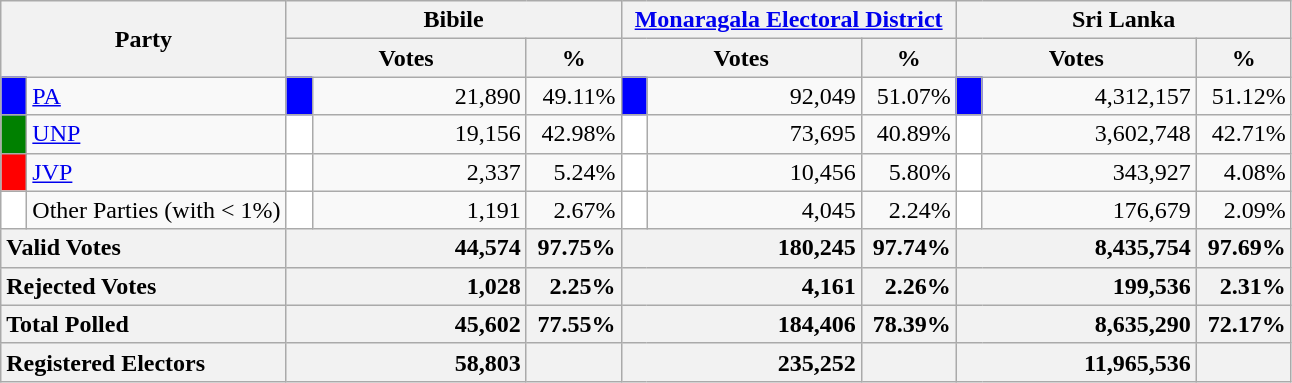<table class="wikitable">
<tr>
<th colspan="2" width="144px"rowspan="2">Party</th>
<th colspan="3" width="216px">Bibile</th>
<th colspan="3" width="216px"><a href='#'>Monaragala Electoral District</a></th>
<th colspan="3" width="216px">Sri Lanka</th>
</tr>
<tr>
<th colspan="2" width="144px">Votes</th>
<th>%</th>
<th colspan="2" width="144px">Votes</th>
<th>%</th>
<th colspan="2" width="144px">Votes</th>
<th>%</th>
</tr>
<tr>
<td style="background-color:blue;" width="10px"></td>
<td style="text-align:left;"><a href='#'>PA</a></td>
<td style="background-color:blue;" width="10px"></td>
<td style="text-align:right;">21,890</td>
<td style="text-align:right;">49.11%</td>
<td style="background-color:blue;" width="10px"></td>
<td style="text-align:right;">92,049</td>
<td style="text-align:right;">51.07%</td>
<td style="background-color:blue;" width="10px"></td>
<td style="text-align:right;">4,312,157</td>
<td style="text-align:right;">51.12%</td>
</tr>
<tr>
<td style="background-color:green;" width="10px"></td>
<td style="text-align:left;"><a href='#'>UNP</a></td>
<td style="background-color:white;" width="10px"></td>
<td style="text-align:right;">19,156</td>
<td style="text-align:right;">42.98%</td>
<td style="background-color:white;" width="10px"></td>
<td style="text-align:right;">73,695</td>
<td style="text-align:right;">40.89%</td>
<td style="background-color:white;" width="10px"></td>
<td style="text-align:right;">3,602,748</td>
<td style="text-align:right;">42.71%</td>
</tr>
<tr>
<td style="background-color:red;" width="10px"></td>
<td style="text-align:left;"><a href='#'>JVP</a></td>
<td style="background-color:white;" width="10px"></td>
<td style="text-align:right;">2,337</td>
<td style="text-align:right;">5.24%</td>
<td style="background-color:white;" width="10px"></td>
<td style="text-align:right;">10,456</td>
<td style="text-align:right;">5.80%</td>
<td style="background-color:white;" width="10px"></td>
<td style="text-align:right;">343,927</td>
<td style="text-align:right;">4.08%</td>
</tr>
<tr>
<td style="background-color:white;" width="10px"></td>
<td style="text-align:left;">Other Parties (with < 1%)</td>
<td style="background-color:white;" width="10px"></td>
<td style="text-align:right;">1,191</td>
<td style="text-align:right;">2.67%</td>
<td style="background-color:white;" width="10px"></td>
<td style="text-align:right;">4,045</td>
<td style="text-align:right;">2.24%</td>
<td style="background-color:white;" width="10px"></td>
<td style="text-align:right;">176,679</td>
<td style="text-align:right;">2.09%</td>
</tr>
<tr>
<th colspan="2" width="144px"style="text-align:left;">Valid Votes</th>
<th style="text-align:right;"colspan="2" width="144px">44,574</th>
<th style="text-align:right;">97.75%</th>
<th style="text-align:right;"colspan="2" width="144px">180,245</th>
<th style="text-align:right;">97.74%</th>
<th style="text-align:right;"colspan="2" width="144px">8,435,754</th>
<th style="text-align:right;">97.69%</th>
</tr>
<tr>
<th colspan="2" width="144px"style="text-align:left;">Rejected Votes</th>
<th style="text-align:right;"colspan="2" width="144px">1,028</th>
<th style="text-align:right;">2.25%</th>
<th style="text-align:right;"colspan="2" width="144px">4,161</th>
<th style="text-align:right;">2.26%</th>
<th style="text-align:right;"colspan="2" width="144px">199,536</th>
<th style="text-align:right;">2.31%</th>
</tr>
<tr>
<th colspan="2" width="144px"style="text-align:left;">Total Polled</th>
<th style="text-align:right;"colspan="2" width="144px">45,602</th>
<th style="text-align:right;">77.55%</th>
<th style="text-align:right;"colspan="2" width="144px">184,406</th>
<th style="text-align:right;">78.39%</th>
<th style="text-align:right;"colspan="2" width="144px">8,635,290</th>
<th style="text-align:right;">72.17%</th>
</tr>
<tr>
<th colspan="2" width="144px"style="text-align:left;">Registered Electors</th>
<th style="text-align:right;"colspan="2" width="144px">58,803</th>
<th></th>
<th style="text-align:right;"colspan="2" width="144px">235,252</th>
<th></th>
<th style="text-align:right;"colspan="2" width="144px">11,965,536</th>
<th></th>
</tr>
</table>
